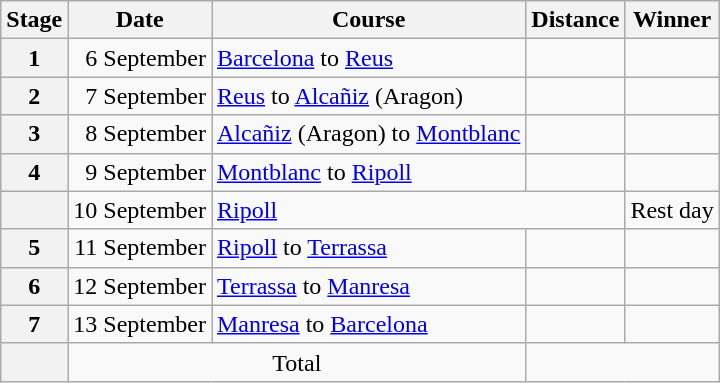<table class="wikitable">
<tr>
<th scope="col">Stage</th>
<th scope="col">Date</th>
<th scope="col">Course</th>
<th scope="col">Distance</th>
<th scope="col">Winner</th>
</tr>
<tr>
<th scope="row">1</th>
<td style="text-align:right">6 September</td>
<td><a href='#'>Barcelona</a> to <a href='#'>Reus</a></td>
<td style="text-align:center;"></td>
<td></td>
</tr>
<tr>
<th scope="row">2</th>
<td style="text-align:right">7 September</td>
<td><a href='#'>Reus</a> to <a href='#'>Alcañiz</a> (Aragon)</td>
<td style="text-align:center;"></td>
<td></td>
</tr>
<tr>
<th scope="row">3</th>
<td style="text-align:right">8 September</td>
<td><a href='#'>Alcañiz</a> (Aragon) to <a href='#'>Montblanc</a></td>
<td style="text-align:center;"></td>
<td></td>
</tr>
<tr>
<th scope="row">4</th>
<td style="text-align:right">9 September</td>
<td><a href='#'>Montblanc</a> to <a href='#'>Ripoll</a></td>
<td style="text-align:center;"></td>
<td></td>
</tr>
<tr>
<th scope="row" style="text-align:center"></th>
<td style="text-align:right">10 September</td>
<td colspan="2"><a href='#'>Ripoll</a></td>
<td colspan="2">Rest day</td>
</tr>
<tr>
<th scope="row">5</th>
<td style="text-align:right">11 September</td>
<td><a href='#'>Ripoll</a> to <a href='#'>Terrassa</a></td>
<td style="text-align:center;"></td>
<td></td>
</tr>
<tr>
<th scope="row">6</th>
<td style="text-align:right">12 September</td>
<td><a href='#'>Terrassa</a> to <a href='#'>Manresa</a></td>
<td style="text-align:center;"></td>
<td></td>
</tr>
<tr>
<th scope="row">7</th>
<td style="text-align:right">13 September</td>
<td><a href='#'>Manresa</a> to <a href='#'>Barcelona</a></td>
<td style="text-align:center;"></td>
<td></td>
</tr>
<tr>
<th scope="row"></th>
<td colspan="2" style="text-align:center">Total</td>
<td colspan="5" style="text-align:center"></td>
</tr>
</table>
